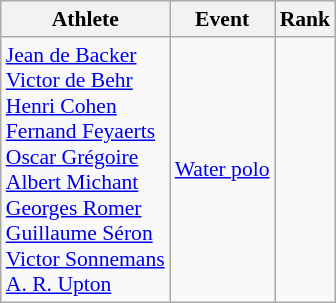<table class=wikitable style="font-size:90%">
<tr>
<th>Athlete</th>
<th>Event</th>
<th>Rank</th>
</tr>
<tr>
<td><a href='#'>Jean de Backer</a><br><a href='#'>Victor de Behr</a><br><a href='#'>Henri Cohen</a><br><a href='#'>Fernand Feyaerts</a><br><a href='#'>Oscar Grégoire</a><br><a href='#'>Albert Michant</a><br><a href='#'>Georges Romer</a><br><a href='#'>Guillaume Séron</a><br><a href='#'>Victor Sonnemans</a><br><a href='#'>A. R. Upton</a></td>
<td><a href='#'>Water polo</a></td>
<td align="center"></td>
</tr>
</table>
